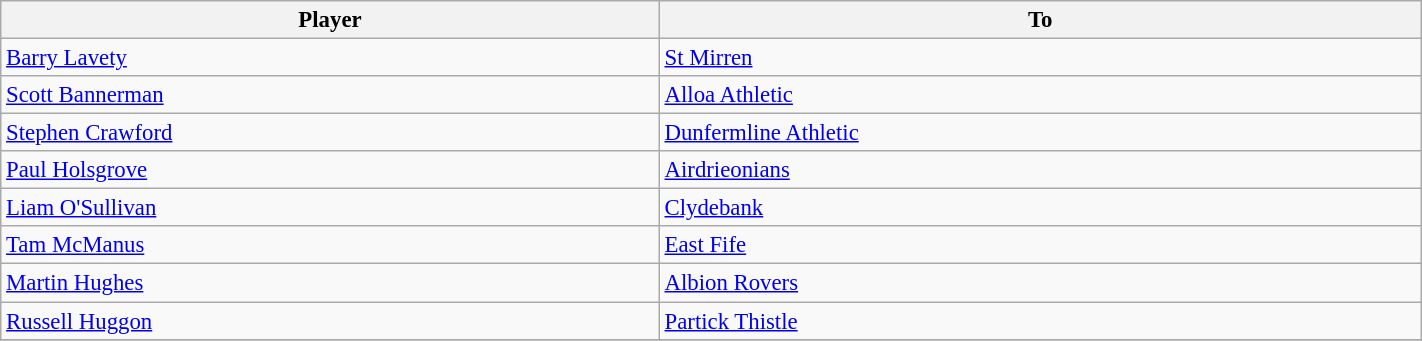<table class="wikitable" style="text-align:center; font-size:95%;width:75%; text-align:left">
<tr>
<th>Player</th>
<th>To</th>
</tr>
<tr --->
<td> <a href='#'>Barry Lavety</a></td>
<td><a href='#'>St Mirren</a></td>
</tr>
<tr>
<td> <a href='#'>Scott Bannerman</a></td>
<td><a href='#'>Alloa Athletic</a></td>
</tr>
<tr>
<td> <a href='#'>Stephen Crawford</a></td>
<td><a href='#'>Dunfermline Athletic</a></td>
</tr>
<tr>
<td> <a href='#'>Paul Holsgrove</a></td>
<td><a href='#'>Airdrieonians</a></td>
</tr>
<tr>
<td> <a href='#'>Liam O'Sullivan</a></td>
<td><a href='#'>Clydebank</a></td>
</tr>
<tr>
<td> <a href='#'>Tam McManus</a></td>
<td><a href='#'>East Fife</a></td>
</tr>
<tr>
<td> <a href='#'>Martin Hughes</a></td>
<td><a href='#'>Albion Rovers</a></td>
</tr>
<tr>
<td> <a href='#'>Russell Huggon</a></td>
<td><a href='#'>Partick Thistle</a></td>
</tr>
<tr>
</tr>
</table>
